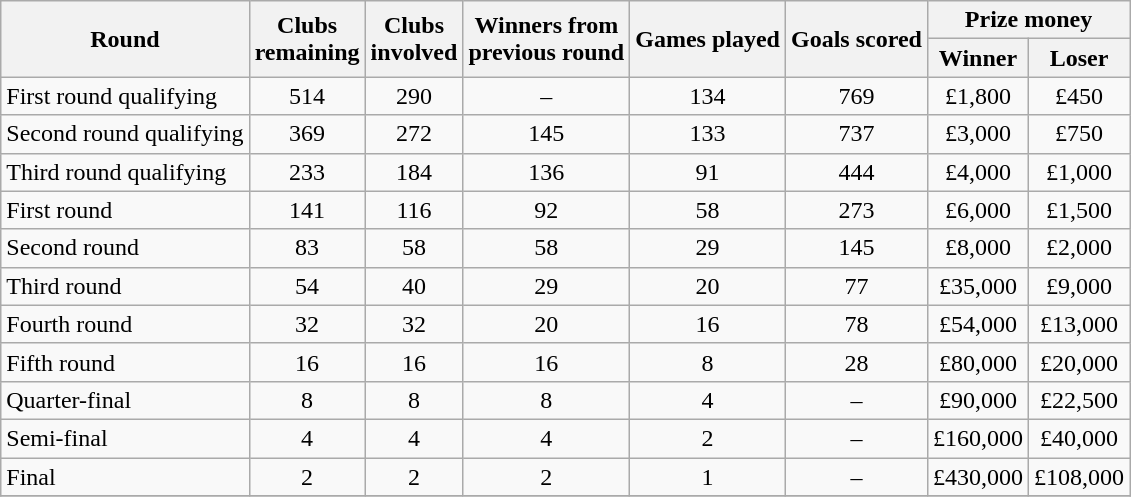<table class="wikitable" style="text-align:center;">
<tr>
<th rowspan = 2>Round</th>
<th rowspan = 2>Clubs<br>remaining</th>
<th rowspan = 2>Clubs<br>involved</th>
<th rowspan = 2>Winners from<br>previous round</th>
<th rowspan = 2>Games played</th>
<th rowspan = 2>Goals scored</th>
<th colspan = 2>Prize money</th>
</tr>
<tr>
<th>Winner</th>
<th>Loser</th>
</tr>
<tr>
<td style="text-align:left;">First round qualifying</td>
<td>514</td>
<td>290</td>
<td>–</td>
<td>134</td>
<td>769</td>
<td>£1,800</td>
<td>£450</td>
</tr>
<tr>
<td style="text-align:left;">Second round qualifying</td>
<td>369</td>
<td>272</td>
<td>145</td>
<td>133</td>
<td>737</td>
<td>£3,000</td>
<td>£750</td>
</tr>
<tr>
<td style="text-align:left;">Third round qualifying</td>
<td>233</td>
<td>184</td>
<td>136</td>
<td>91</td>
<td>444</td>
<td>£4,000</td>
<td>£1,000</td>
</tr>
<tr>
<td style="text-align:left;">First round</td>
<td>141</td>
<td>116</td>
<td>92</td>
<td>58</td>
<td>273</td>
<td>£6,000</td>
<td>£1,500</td>
</tr>
<tr>
<td style="text-align:left;">Second round</td>
<td>83</td>
<td>58</td>
<td>58</td>
<td>29</td>
<td>145</td>
<td>£8,000</td>
<td>£2,000</td>
</tr>
<tr>
<td style="text-align:left;">Third round</td>
<td>54</td>
<td>40</td>
<td>29</td>
<td>20</td>
<td>77</td>
<td>£35,000</td>
<td>£9,000</td>
</tr>
<tr>
<td style="text-align:left;">Fourth round</td>
<td>32</td>
<td>32</td>
<td>20</td>
<td>16</td>
<td>78</td>
<td>£54,000</td>
<td>£13,000</td>
</tr>
<tr>
<td style="text-align:left;">Fifth round</td>
<td>16</td>
<td>16</td>
<td>16</td>
<td>8</td>
<td>28</td>
<td>£80,000</td>
<td>£20,000</td>
</tr>
<tr>
<td style="text-align:left;">Quarter-final</td>
<td>8</td>
<td>8</td>
<td>8</td>
<td>4</td>
<td>–</td>
<td>£90,000</td>
<td>£22,500</td>
</tr>
<tr>
<td style="text-align:left;">Semi-final</td>
<td>4</td>
<td>4</td>
<td>4</td>
<td>2</td>
<td>–</td>
<td>£160,000</td>
<td>£40,000</td>
</tr>
<tr>
<td style="text-align:left;">Final</td>
<td>2</td>
<td>2</td>
<td>2</td>
<td>1</td>
<td>–</td>
<td>£430,000</td>
<td>£108,000</td>
</tr>
<tr>
</tr>
</table>
